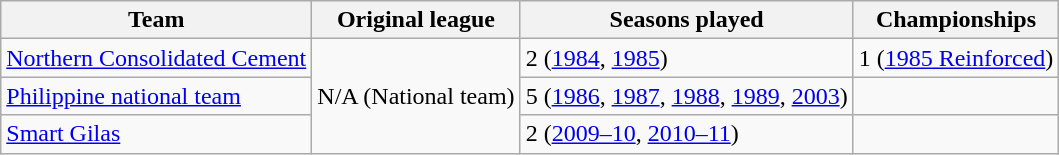<table class="wikitable sortable">
<tr>
<th>Team</th>
<th>Original league</th>
<th>Seasons played</th>
<th>Championships</th>
</tr>
<tr>
<td><a href='#'>Northern Consolidated Cement</a></td>
<td rowspan=3>N/A (National team)</td>
<td>2 (<a href='#'>1984</a>, <a href='#'>1985</a>)</td>
<td>1 (<a href='#'>1985 Reinforced</a>)</td>
</tr>
<tr>
<td><a href='#'>Philippine national team</a></td>
<td>5 (<a href='#'>1986</a>, <a href='#'>1987</a>, <a href='#'>1988</a>, <a href='#'>1989</a>, <a href='#'>2003</a>)</td>
<td></td>
</tr>
<tr>
<td><a href='#'>Smart Gilas</a></td>
<td>2 (<a href='#'>2009–10</a>, <a href='#'>2010–11</a>)</td>
<td></td>
</tr>
</table>
